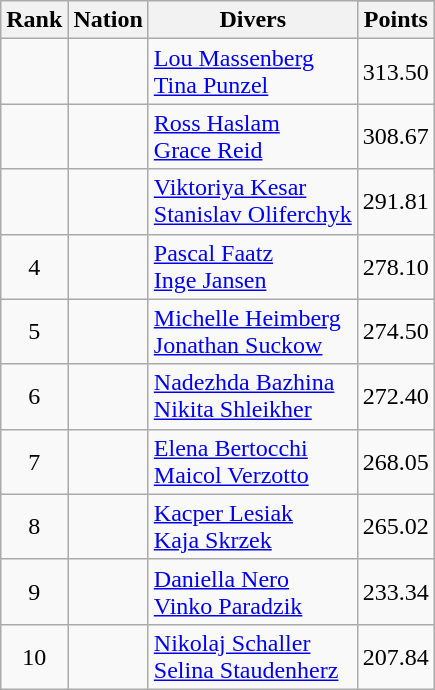<table class="wikitable sortable" style="text-align:center">
<tr>
<th rowspan=2>Rank</th>
<th rowspan=2>Nation</th>
<th rowspan=2>Divers</th>
</tr>
<tr>
<th>Points</th>
</tr>
<tr>
<td></td>
<td align=left></td>
<td align=left><a href='#'>Lou Massenberg</a><br><a href='#'>Tina Punzel</a></td>
<td>313.50</td>
</tr>
<tr>
<td></td>
<td align=left></td>
<td align=left><a href='#'>Ross Haslam</a><br><a href='#'>Grace Reid</a></td>
<td>308.67</td>
</tr>
<tr>
<td></td>
<td align=left></td>
<td align=left><a href='#'>Viktoriya Kesar</a><br><a href='#'>Stanislav Oliferchyk</a></td>
<td>291.81</td>
</tr>
<tr>
<td>4</td>
<td align=left></td>
<td align=left><a href='#'>Pascal Faatz</a><br><a href='#'>Inge Jansen</a></td>
<td>278.10</td>
</tr>
<tr>
<td>5</td>
<td align=left></td>
<td align=left><a href='#'>Michelle Heimberg</a><br><a href='#'>Jonathan Suckow</a></td>
<td>274.50</td>
</tr>
<tr>
<td>6</td>
<td align=left></td>
<td align=left><a href='#'>Nadezhda Bazhina</a><br><a href='#'>Nikita Shleikher</a></td>
<td>272.40</td>
</tr>
<tr>
<td>7</td>
<td align=left></td>
<td align=left><a href='#'>Elena Bertocchi</a><br><a href='#'>Maicol Verzotto</a></td>
<td>268.05</td>
</tr>
<tr>
<td>8</td>
<td align=left></td>
<td align=left><a href='#'>Kacper Lesiak</a><br><a href='#'>Kaja Skrzek</a></td>
<td>265.02</td>
</tr>
<tr>
<td>9</td>
<td align=left></td>
<td align=left><a href='#'>Daniella Nero</a><br><a href='#'>Vinko Paradzik</a></td>
<td>233.34</td>
</tr>
<tr>
<td>10</td>
<td align=left></td>
<td align=left><a href='#'>Nikolaj Schaller</a><br><a href='#'>Selina Staudenherz</a></td>
<td>207.84</td>
</tr>
</table>
